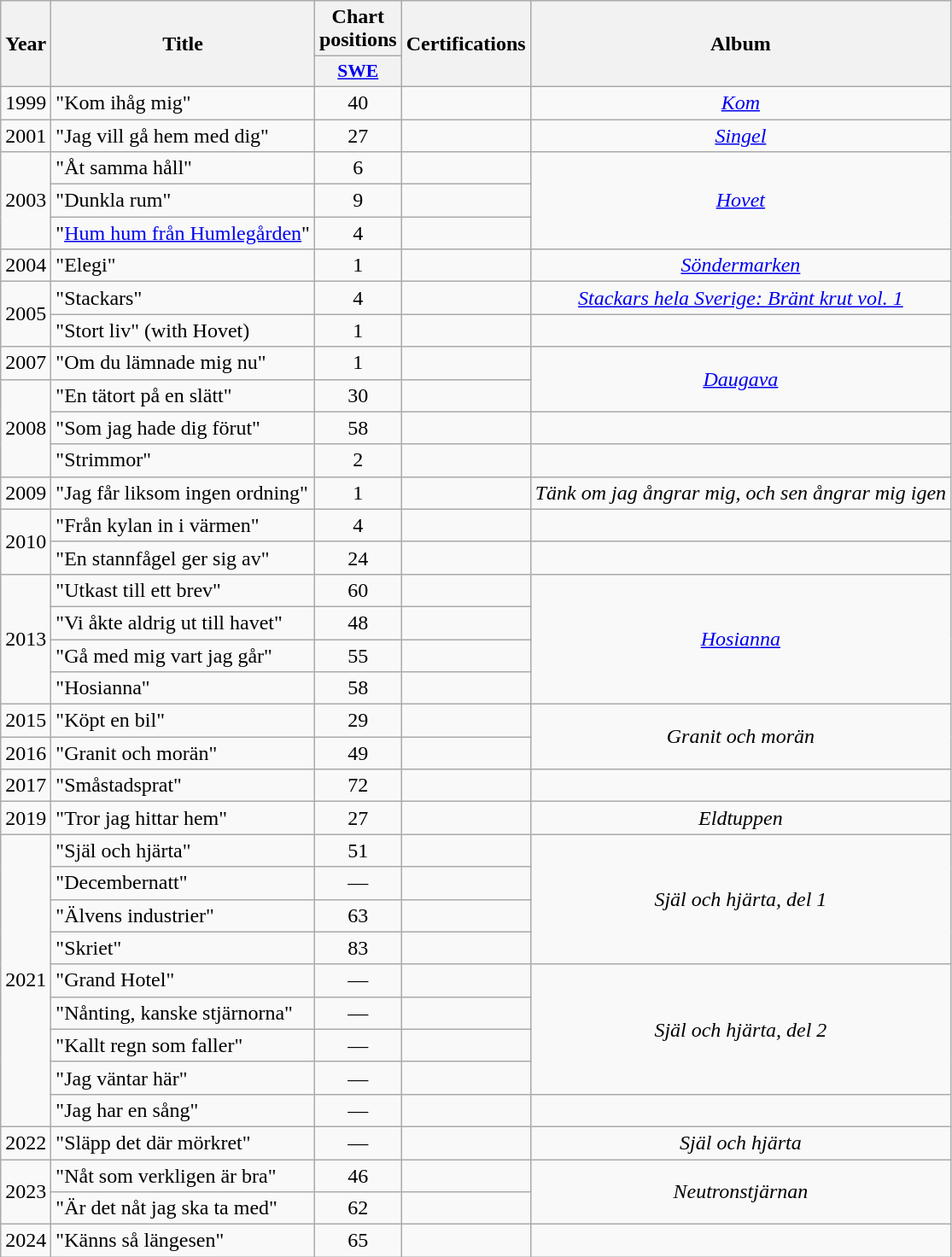<table class="wikitable">
<tr>
<th rowspan="2">Year</th>
<th rowspan="2">Title</th>
<th colspan="1">Chart positions</th>
<th rowspan="2">Certifications</th>
<th rowspan="2">Album</th>
</tr>
<tr style="font-size:90%">
<th style="width:3em;"><a href='#'>SWE</a><br></th>
</tr>
<tr>
<td>1999</td>
<td align="left">"Kom ihåg mig"</td>
<td align="center">40</td>
<td align="center"></td>
<td align="center"><em><a href='#'>Kom</a></em></td>
</tr>
<tr>
<td>2001</td>
<td align="left">"Jag vill gå hem med dig"</td>
<td align="center">27</td>
<td align="center"></td>
<td align="center"><em><a href='#'>Singel</a></em></td>
</tr>
<tr>
<td rowspan=3>2003</td>
<td align="left">"Åt samma håll" </td>
<td align="center">6</td>
<td align="center"></td>
<td align="center" rowspan=3><em><a href='#'>Hovet</a></em></td>
</tr>
<tr>
<td align="left">"Dunkla rum" </td>
<td align="center">9</td>
<td align="center"></td>
</tr>
<tr>
<td align="left">"<a href='#'>Hum hum från Humlegården</a>" </td>
<td align="center">4</td>
<td align="center"></td>
</tr>
<tr>
<td>2004</td>
<td align="left">"Elegi"</td>
<td align="center">1</td>
<td align="center"></td>
<td align="center"><em><a href='#'>Söndermarken</a></em></td>
</tr>
<tr>
<td rowspan=2>2005</td>
<td align="left">"Stackars"</td>
<td align="center">4</td>
<td align="center"></td>
<td align="center" rowspan=1><em><a href='#'>Stackars hela Sverige: Bränt krut vol. 1</a></em></td>
</tr>
<tr>
<td align="left">"Stort liv" (with Hovet)</td>
<td align="center">1</td>
<td align="center"></td>
<td align="center" rowspan=1></td>
</tr>
<tr>
<td rowspan=1>2007</td>
<td align="left">"Om du lämnade mig nu" </td>
<td align="center">1</td>
<td align="center"></td>
<td align="center" rowspan=2><em><a href='#'>Daugava</a></em></td>
</tr>
<tr>
<td rowspan=3>2008</td>
<td align="left">"En tätort på en slätt"</td>
<td align="center">30</td>
<td align="center"></td>
</tr>
<tr>
<td align="left">"Som jag hade dig förut" </td>
<td align="center">58</td>
<td align="center"></td>
<td align="center"></td>
</tr>
<tr>
<td align="left">"Strimmor"</td>
<td align="center">2</td>
<td align="center"></td>
<td align="center"></td>
</tr>
<tr>
<td rowspan=1>2009</td>
<td align="left">"Jag får liksom ingen ordning"</td>
<td align="center">1</td>
<td align="center"></td>
<td align="center"><em>Tänk om jag ångrar mig, och sen ångrar mig igen</em></td>
</tr>
<tr>
<td rowspan=2>2010</td>
<td align="left">"Från kylan in i värmen"</td>
<td align="center">4</td>
<td align="center"></td>
<td align="center"></td>
</tr>
<tr>
<td align="left">"En stannfågel ger sig av"</td>
<td align="center">24</td>
<td align="center"></td>
<td align="center"></td>
</tr>
<tr>
<td rowspan=4>2013</td>
<td align="left">"Utkast till ett brev"</td>
<td align="center">60</td>
<td align="center"></td>
<td align="center" rowspan=4><em><a href='#'>Hosianna</a></em></td>
</tr>
<tr>
<td align="left">"Vi åkte aldrig ut till havet"</td>
<td align="center">48</td>
<td align="center"></td>
</tr>
<tr>
<td align="left">"Gå med mig vart jag går"</td>
<td align="center">55</td>
<td align="center"></td>
</tr>
<tr>
<td align="left">"Hosianna"</td>
<td align="center">58</td>
<td align="center"></td>
</tr>
<tr>
<td>2015</td>
<td align="left">"Köpt en bil"</td>
<td align="center">29</td>
<td align="center"></td>
<td align="center" rowspan="2"><em>Granit och morän</em></td>
</tr>
<tr>
<td>2016</td>
<td align="left">"Granit och morän"</td>
<td align="center">49</td>
<td align="center"></td>
</tr>
<tr>
<td>2017</td>
<td align="left">"Småstadsprat" </td>
<td align="center">72</td>
<td align="center"></td>
<td></td>
</tr>
<tr>
<td>2019</td>
<td align="left">"Tror jag hittar hem"</td>
<td align="center">27<br></td>
<td align="center"></td>
<td align="center"><em>Eldtuppen</em></td>
</tr>
<tr>
<td rowspan="9">2021</td>
<td align="left">"Själ och hjärta"</td>
<td align="center">51<br></td>
<td align="center"></td>
<td rowspan="4" align="center"><em>Själ och hjärta, del 1</em></td>
</tr>
<tr>
<td align="left">"Decembernatt"</td>
<td align="center">—</td>
<td align="center"></td>
</tr>
<tr>
<td align="left">"Älvens industrier"</td>
<td align="center">63<br></td>
<td align="center"></td>
</tr>
<tr>
<td align="left">"Skriet"</td>
<td align="center">83<br></td>
<td align="center"></td>
</tr>
<tr>
<td align="left">"Grand Hotel"</td>
<td align="center">—</td>
<td align="center"></td>
<td rowspan="4" align="center"><em>Själ och hjärta, del 2</em></td>
</tr>
<tr>
<td align="left">"Nånting, kanske stjärnorna"</td>
<td align="center">—</td>
<td align="center"></td>
</tr>
<tr>
<td align="left">"Kallt regn som faller"</td>
<td align="center">—</td>
<td align="center"></td>
</tr>
<tr>
<td align="left">"Jag väntar här"</td>
<td align="center">—</td>
<td align="center"></td>
</tr>
<tr>
<td align="left">"Jag har en sång"</td>
<td align="center">—</td>
<td align="center"></td>
<td></td>
</tr>
<tr>
<td>2022</td>
<td align="left">"Släpp det där mörkret"</td>
<td align="center">—</td>
<td align="center"></td>
<td align="center"><em>Själ och hjärta</em></td>
</tr>
<tr>
<td rowspan="2">2023</td>
<td align="left">"Nåt som verkligen är bra"</td>
<td align="center">46<br></td>
<td align="center"></td>
<td align="center" rowspan="2"><em>Neutronstjärnan</em></td>
</tr>
<tr>
<td align="left">"Är det nåt jag ska ta med"</td>
<td align="center">62<br></td>
<td align="center"></td>
</tr>
<tr>
<td>2024</td>
<td align="left">"Känns så längesen"<br></td>
<td align="center">65<br></td>
<td align="center"></td>
<td></td>
</tr>
</table>
